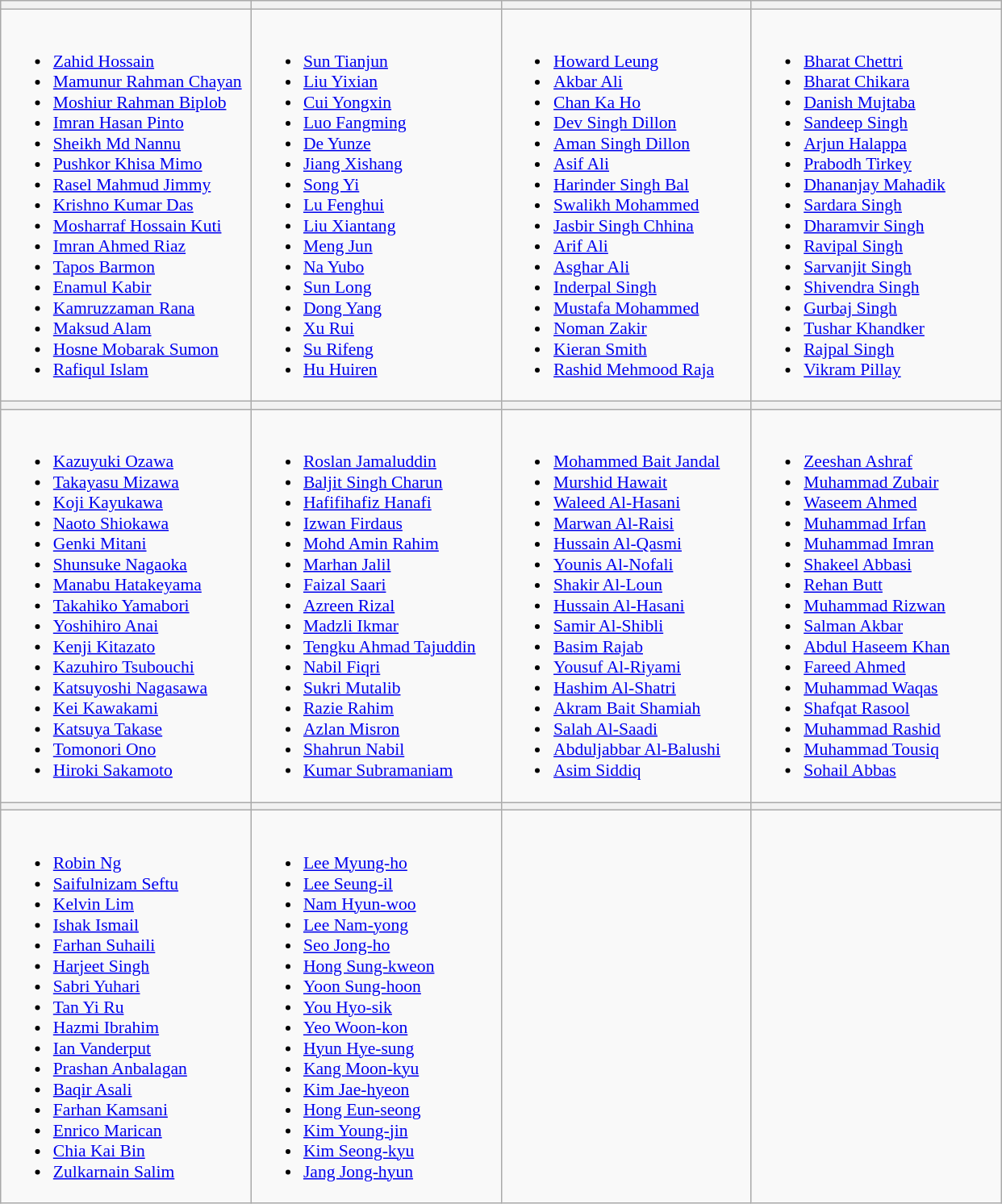<table class="wikitable" style="font-size:90%">
<tr>
<th width=200></th>
<th width=200></th>
<th width=200></th>
<th width=200></th>
</tr>
<tr>
<td valign=top><br><ul><li><a href='#'>Zahid Hossain</a></li><li><a href='#'>Mamunur Rahman Chayan</a></li><li><a href='#'>Moshiur Rahman Biplob</a></li><li><a href='#'>Imran Hasan Pinto</a></li><li><a href='#'>Sheikh Md Nannu</a></li><li><a href='#'>Pushkor Khisa Mimo</a></li><li><a href='#'>Rasel Mahmud Jimmy</a></li><li><a href='#'>Krishno Kumar Das</a></li><li><a href='#'>Mosharraf Hossain Kuti</a></li><li><a href='#'>Imran Ahmed Riaz</a></li><li><a href='#'>Tapos Barmon</a></li><li><a href='#'>Enamul Kabir</a></li><li><a href='#'>Kamruzzaman Rana</a></li><li><a href='#'>Maksud Alam</a></li><li><a href='#'>Hosne Mobarak Sumon</a></li><li><a href='#'>Rafiqul Islam</a></li></ul></td>
<td valign=top><br><ul><li><a href='#'>Sun Tianjun</a></li><li><a href='#'>Liu Yixian</a></li><li><a href='#'>Cui Yongxin</a></li><li><a href='#'>Luo Fangming</a></li><li><a href='#'>De Yunze</a></li><li><a href='#'>Jiang Xishang</a></li><li><a href='#'>Song Yi</a></li><li><a href='#'>Lu Fenghui</a></li><li><a href='#'>Liu Xiantang</a></li><li><a href='#'>Meng Jun</a></li><li><a href='#'>Na Yubo</a></li><li><a href='#'>Sun Long</a></li><li><a href='#'>Dong Yang</a></li><li><a href='#'>Xu Rui</a></li><li><a href='#'>Su Rifeng</a></li><li><a href='#'>Hu Huiren</a></li></ul></td>
<td valign=top><br><ul><li><a href='#'>Howard Leung</a></li><li><a href='#'>Akbar Ali</a></li><li><a href='#'>Chan Ka Ho</a></li><li><a href='#'>Dev Singh Dillon</a></li><li><a href='#'>Aman Singh Dillon</a></li><li><a href='#'>Asif Ali</a></li><li><a href='#'>Harinder Singh Bal</a></li><li><a href='#'>Swalikh Mohammed</a></li><li><a href='#'>Jasbir Singh Chhina</a></li><li><a href='#'>Arif Ali</a></li><li><a href='#'>Asghar Ali</a></li><li><a href='#'>Inderpal Singh</a></li><li><a href='#'>Mustafa Mohammed</a></li><li><a href='#'>Noman Zakir</a></li><li><a href='#'>Kieran Smith</a></li><li><a href='#'>Rashid Mehmood Raja</a></li></ul></td>
<td valign=top><br><ul><li><a href='#'>Bharat Chettri</a></li><li><a href='#'>Bharat Chikara</a></li><li><a href='#'>Danish Mujtaba</a></li><li><a href='#'>Sandeep Singh</a></li><li><a href='#'>Arjun Halappa</a></li><li><a href='#'>Prabodh Tirkey</a></li><li><a href='#'>Dhananjay Mahadik</a></li><li><a href='#'>Sardara Singh</a></li><li><a href='#'>Dharamvir Singh</a></li><li><a href='#'>Ravipal Singh</a></li><li><a href='#'>Sarvanjit Singh</a></li><li><a href='#'>Shivendra Singh</a></li><li><a href='#'>Gurbaj Singh</a></li><li><a href='#'>Tushar Khandker</a></li><li><a href='#'>Rajpal Singh</a></li><li><a href='#'>Vikram Pillay</a></li></ul></td>
</tr>
<tr>
<th></th>
<th></th>
<th></th>
<th></th>
</tr>
<tr>
<td valign=top><br><ul><li><a href='#'>Kazuyuki Ozawa</a></li><li><a href='#'>Takayasu Mizawa</a></li><li><a href='#'>Koji Kayukawa</a></li><li><a href='#'>Naoto Shiokawa</a></li><li><a href='#'>Genki Mitani</a></li><li><a href='#'>Shunsuke Nagaoka</a></li><li><a href='#'>Manabu Hatakeyama</a></li><li><a href='#'>Takahiko Yamabori</a></li><li><a href='#'>Yoshihiro Anai</a></li><li><a href='#'>Kenji Kitazato</a></li><li><a href='#'>Kazuhiro Tsubouchi</a></li><li><a href='#'>Katsuyoshi Nagasawa</a></li><li><a href='#'>Kei Kawakami</a></li><li><a href='#'>Katsuya Takase</a></li><li><a href='#'>Tomonori Ono</a></li><li><a href='#'>Hiroki Sakamoto</a></li></ul></td>
<td valign=top><br><ul><li><a href='#'>Roslan Jamaluddin</a></li><li><a href='#'>Baljit Singh Charun</a></li><li><a href='#'>Hafifihafiz Hanafi</a></li><li><a href='#'>Izwan Firdaus</a></li><li><a href='#'>Mohd Amin Rahim</a></li><li><a href='#'>Marhan Jalil</a></li><li><a href='#'>Faizal Saari</a></li><li><a href='#'>Azreen Rizal</a></li><li><a href='#'>Madzli Ikmar</a></li><li><a href='#'>Tengku Ahmad Tajuddin</a></li><li><a href='#'>Nabil Fiqri</a></li><li><a href='#'>Sukri Mutalib</a></li><li><a href='#'>Razie Rahim</a></li><li><a href='#'>Azlan Misron</a></li><li><a href='#'>Shahrun Nabil</a></li><li><a href='#'>Kumar Subramaniam</a></li></ul></td>
<td valign=top><br><ul><li><a href='#'>Mohammed Bait Jandal</a></li><li><a href='#'>Murshid Hawait</a></li><li><a href='#'>Waleed Al-Hasani</a></li><li><a href='#'>Marwan Al-Raisi</a></li><li><a href='#'>Hussain Al-Qasmi</a></li><li><a href='#'>Younis Al-Nofali</a></li><li><a href='#'>Shakir Al-Loun</a></li><li><a href='#'>Hussain Al-Hasani</a></li><li><a href='#'>Samir Al-Shibli</a></li><li><a href='#'>Basim Rajab</a></li><li><a href='#'>Yousuf Al-Riyami</a></li><li><a href='#'>Hashim Al-Shatri</a></li><li><a href='#'>Akram Bait Shamiah</a></li><li><a href='#'>Salah Al-Saadi</a></li><li><a href='#'>Abduljabbar Al-Balushi</a></li><li><a href='#'>Asim Siddiq</a></li></ul></td>
<td valign=top><br><ul><li><a href='#'>Zeeshan Ashraf</a></li><li><a href='#'>Muhammad Zubair</a></li><li><a href='#'>Waseem Ahmed</a></li><li><a href='#'>Muhammad Irfan</a></li><li><a href='#'>Muhammad Imran</a></li><li><a href='#'>Shakeel Abbasi</a></li><li><a href='#'>Rehan Butt</a></li><li><a href='#'>Muhammad Rizwan</a></li><li><a href='#'>Salman Akbar</a></li><li><a href='#'>Abdul Haseem Khan</a></li><li><a href='#'>Fareed Ahmed</a></li><li><a href='#'>Muhammad Waqas</a></li><li><a href='#'>Shafqat Rasool</a></li><li><a href='#'>Muhammad Rashid</a></li><li><a href='#'>Muhammad Tousiq</a></li><li><a href='#'>Sohail Abbas</a></li></ul></td>
</tr>
<tr>
<th></th>
<th></th>
<th></th>
<th></th>
</tr>
<tr>
<td valign=top><br><ul><li><a href='#'>Robin Ng</a></li><li><a href='#'>Saifulnizam Seftu</a></li><li><a href='#'>Kelvin Lim</a></li><li><a href='#'>Ishak Ismail</a></li><li><a href='#'>Farhan Suhaili</a></li><li><a href='#'>Harjeet Singh</a></li><li><a href='#'>Sabri Yuhari</a></li><li><a href='#'>Tan Yi Ru</a></li><li><a href='#'>Hazmi Ibrahim</a></li><li><a href='#'>Ian Vanderput</a></li><li><a href='#'>Prashan Anbalagan</a></li><li><a href='#'>Baqir Asali</a></li><li><a href='#'>Farhan Kamsani</a></li><li><a href='#'>Enrico Marican</a></li><li><a href='#'>Chia Kai Bin</a></li><li><a href='#'>Zulkarnain Salim</a></li></ul></td>
<td valign=top><br><ul><li><a href='#'>Lee Myung-ho</a></li><li><a href='#'>Lee Seung-il</a></li><li><a href='#'>Nam Hyun-woo</a></li><li><a href='#'>Lee Nam-yong</a></li><li><a href='#'>Seo Jong-ho</a></li><li><a href='#'>Hong Sung-kweon</a></li><li><a href='#'>Yoon Sung-hoon</a></li><li><a href='#'>You Hyo-sik</a></li><li><a href='#'>Yeo Woon-kon</a></li><li><a href='#'>Hyun Hye-sung</a></li><li><a href='#'>Kang Moon-kyu</a></li><li><a href='#'>Kim Jae-hyeon</a></li><li><a href='#'>Hong Eun-seong</a></li><li><a href='#'>Kim Young-jin</a></li><li><a href='#'>Kim Seong-kyu</a></li><li><a href='#'>Jang Jong-hyun</a></li></ul></td>
<td valign=top></td>
<td valign=top></td>
</tr>
</table>
